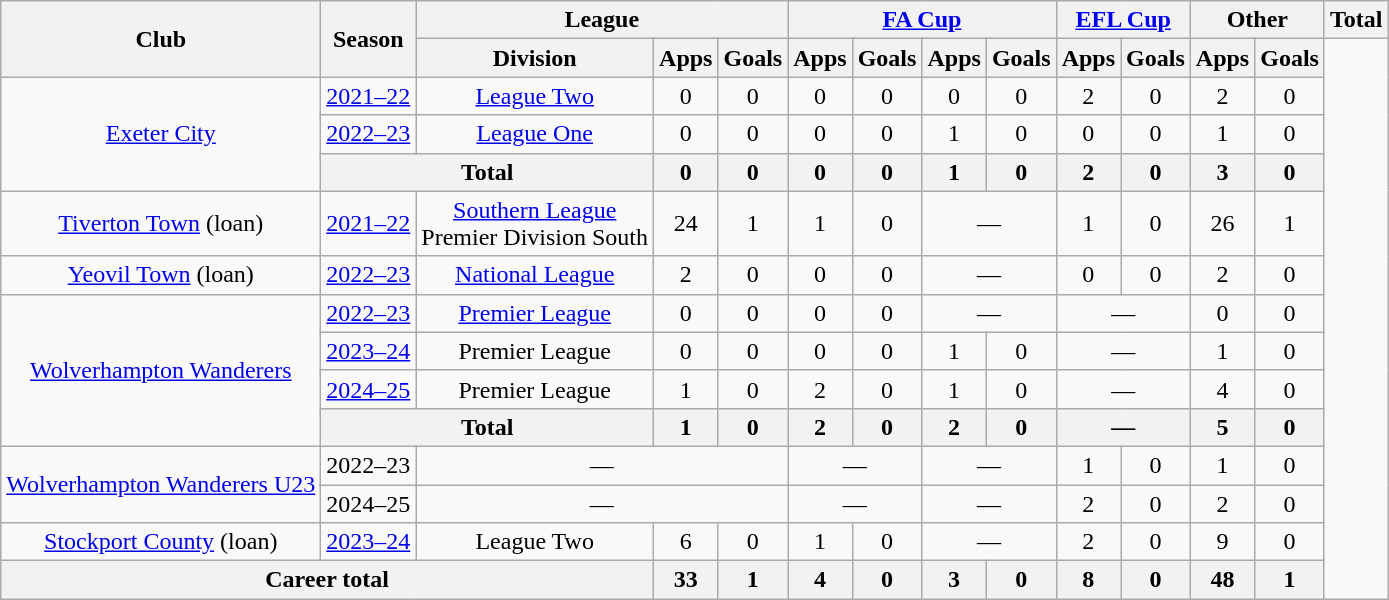<table class="wikitable" style="text-align: center">
<tr>
<th rowspan=2>Club</th>
<th rowspan=2>Season</th>
<th colspan=3>League</th>
<th colspan=4><a href='#'>FA Cup</a></th>
<th colspan=2><a href='#'>EFL Cup</a></th>
<th colspan=2>Other</th>
<th colspan=2>Total</th>
</tr>
<tr>
<th>Division</th>
<th>Apps</th>
<th>Goals</th>
<th>Apps</th>
<th>Goals</th>
<th>Apps</th>
<th>Goals</th>
<th>Apps</th>
<th>Goals</th>
<th>Apps</th>
<th>Goals</th>
</tr>
<tr>
<td rowspan=3><a href='#'>Exeter City</a></td>
<td><a href='#'>2021–22</a></td>
<td><a href='#'>League Two</a></td>
<td>0</td>
<td>0</td>
<td>0</td>
<td>0</td>
<td>0</td>
<td>0</td>
<td>2</td>
<td>0</td>
<td>2</td>
<td>0</td>
</tr>
<tr>
<td><a href='#'>2022–23</a></td>
<td><a href='#'>League One</a></td>
<td>0</td>
<td>0</td>
<td>0</td>
<td>0</td>
<td>1</td>
<td>0</td>
<td>0</td>
<td>0</td>
<td>1</td>
<td>0</td>
</tr>
<tr>
<th colspan=2>Total</th>
<th>0</th>
<th>0</th>
<th>0</th>
<th>0</th>
<th>1</th>
<th>0</th>
<th>2</th>
<th>0</th>
<th>3</th>
<th>0</th>
</tr>
<tr>
<td><a href='#'>Tiverton Town</a> (loan)</td>
<td><a href='#'>2021–22</a></td>
<td><a href='#'>Southern League</a><br>Premier Division South</td>
<td>24</td>
<td>1</td>
<td>1</td>
<td>0</td>
<td colspan=2>—</td>
<td>1</td>
<td>0</td>
<td>26</td>
<td>1</td>
</tr>
<tr>
<td><a href='#'>Yeovil Town</a> (loan)</td>
<td><a href='#'>2022–23</a></td>
<td><a href='#'>National League</a></td>
<td>2</td>
<td>0</td>
<td>0</td>
<td>0</td>
<td colspan=2>—</td>
<td>0</td>
<td>0</td>
<td>2</td>
<td>0</td>
</tr>
<tr>
<td rowspan=4><a href='#'>Wolverhampton Wanderers</a></td>
<td><a href='#'>2022–23</a></td>
<td><a href='#'>Premier League</a></td>
<td>0</td>
<td>0</td>
<td>0</td>
<td>0</td>
<td colspan=2>—</td>
<td colspan=2>—</td>
<td>0</td>
<td>0</td>
</tr>
<tr>
<td><a href='#'>2023–24</a></td>
<td>Premier League</td>
<td>0</td>
<td>0</td>
<td>0</td>
<td>0</td>
<td>1</td>
<td>0</td>
<td colspan=2>—</td>
<td>1</td>
<td>0</td>
</tr>
<tr>
<td><a href='#'>2024–25</a></td>
<td>Premier League</td>
<td>1</td>
<td>0</td>
<td>2</td>
<td>0</td>
<td>1</td>
<td>0</td>
<td colspan=2>—</td>
<td>4</td>
<td>0</td>
</tr>
<tr>
<th colspan=2>Total</th>
<th>1</th>
<th>0</th>
<th>2</th>
<th>0</th>
<th>2</th>
<th>0</th>
<th colspan=2>—</th>
<th>5</th>
<th>0</th>
</tr>
<tr>
<td rowspan=2><a href='#'>Wolverhampton Wanderers U23</a></td>
<td>2022–23</td>
<td colspan=3>—</td>
<td colspan=2>—</td>
<td colspan=2>—</td>
<td>1</td>
<td>0</td>
<td>1</td>
<td>0</td>
</tr>
<tr>
<td>2024–25</td>
<td colspan=3>—</td>
<td colspan=2>—</td>
<td colspan=2>—</td>
<td>2</td>
<td>0</td>
<td>2</td>
<td>0</td>
</tr>
<tr>
<td><a href='#'>Stockport County</a> (loan)</td>
<td><a href='#'>2023–24</a></td>
<td>League Two</td>
<td>6</td>
<td>0</td>
<td>1</td>
<td>0</td>
<td colspan=2>—</td>
<td>2</td>
<td>0</td>
<td>9</td>
<td>0</td>
</tr>
<tr>
<th colspan=3>Career total</th>
<th>33</th>
<th>1</th>
<th>4</th>
<th>0</th>
<th>3</th>
<th>0</th>
<th>8</th>
<th>0</th>
<th>48</th>
<th>1</th>
</tr>
</table>
